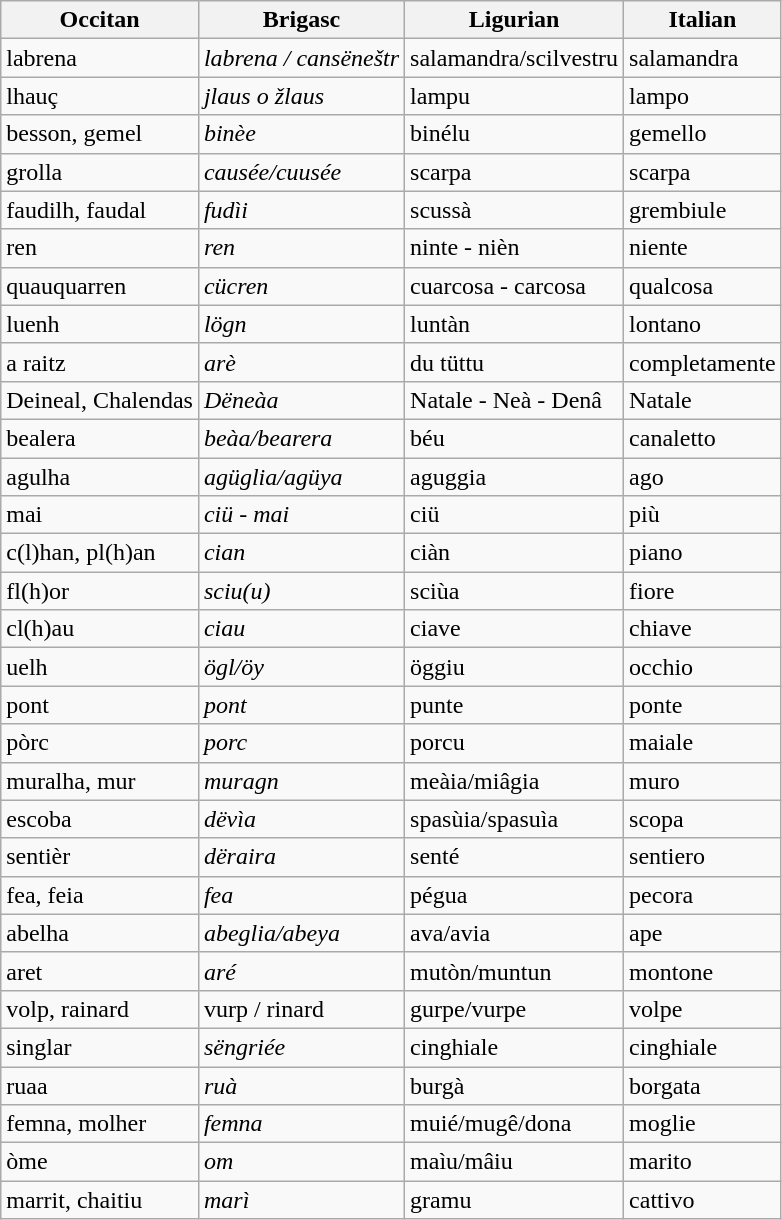<table class="wikitable">
<tr>
<th>Occitan</th>
<th><strong>Brigasc</strong></th>
<th>Ligurian</th>
<th>Italian</th>
</tr>
<tr ->
<td>labrena</td>
<td><em>labrena / cansëneštr</em></td>
<td>salamandra/scilvestru</td>
<td>salamandra</td>
</tr>
<tr ->
<td>lhauç</td>
<td><em>jlaus o žlaus</em></td>
<td>lampu</td>
<td>lampo</td>
</tr>
<tr ->
<td>besson, gemel</td>
<td><em>binèe</em></td>
<td>binélu</td>
<td>gemello</td>
</tr>
<tr ->
<td>grolla</td>
<td><em>causée/cuusée</em></td>
<td>scarpa</td>
<td>scarpa</td>
</tr>
<tr ->
<td>faudilh, faudal</td>
<td><em>fudìi</em></td>
<td>scussà</td>
<td>grembiule</td>
</tr>
<tr ->
<td>ren</td>
<td><em>ren</em></td>
<td>ninte - nièn</td>
<td>niente</td>
</tr>
<tr ->
<td>quauquarren</td>
<td><em>cücren</em></td>
<td>cuarcosa - carcosa</td>
<td>qualcosa</td>
</tr>
<tr ->
<td>luenh</td>
<td><em>lögn</em></td>
<td>luntàn</td>
<td>lontano</td>
</tr>
<tr ->
<td>a raitz</td>
<td><em>arè</em></td>
<td>du tüttu</td>
<td>completamente</td>
</tr>
<tr ->
<td>Deineal, Chalendas</td>
<td><em>Dëneàa</em></td>
<td>Natale - Neà - Denâ</td>
<td>Natale</td>
</tr>
<tr ->
<td>bealera</td>
<td><em>beàa/bearera</em></td>
<td>béu</td>
<td>canaletto</td>
</tr>
<tr ->
<td>agulha</td>
<td><em>agüglia/agüya</em></td>
<td>aguggia</td>
<td>ago</td>
</tr>
<tr ->
<td>mai</td>
<td><em>ciü</em> <em>- mai</em></td>
<td>ciü</td>
<td>più</td>
</tr>
<tr ->
<td>c(l)han, pl(h)an</td>
<td><em>cian</em></td>
<td>ciàn</td>
<td>piano</td>
</tr>
<tr ->
<td>fl(h)or</td>
<td><em>sciu(u)</em></td>
<td>sciùa</td>
<td>fiore</td>
</tr>
<tr ->
<td>cl(h)au</td>
<td><em>ciau</em></td>
<td>ciave</td>
<td>chiave</td>
</tr>
<tr ->
<td>uelh</td>
<td><em>ögl/öy</em></td>
<td>öggiu</td>
<td>occhio</td>
</tr>
<tr ->
<td>pont</td>
<td><em>pont</em></td>
<td>punte</td>
<td>ponte</td>
</tr>
<tr ->
<td>pòrc</td>
<td><em>porc</em></td>
<td>porcu</td>
<td>maiale</td>
</tr>
<tr ->
<td>muralha, mur</td>
<td><em>muragn</em></td>
<td>meàia/miâgia</td>
<td>muro</td>
</tr>
<tr ->
<td>escoba</td>
<td><em>dëvìa</em></td>
<td>spasùia/spasuìa</td>
<td>scopa</td>
</tr>
<tr ->
<td>sentièr</td>
<td><em>dëraira</em></td>
<td>senté</td>
<td>sentiero</td>
</tr>
<tr ->
<td>fea, feia</td>
<td><em>fea</em></td>
<td>pégua</td>
<td>pecora</td>
</tr>
<tr ->
<td>abelha</td>
<td><em>abeglia/abeya</em></td>
<td>ava/avia</td>
<td>ape</td>
</tr>
<tr ->
<td>aret</td>
<td><em>aré</em></td>
<td>mutòn/muntun</td>
<td>montone</td>
</tr>
<tr ->
<td>volp, rainard</td>
<td>vurp / rinard</td>
<td>gurpe/vurpe</td>
<td>volpe</td>
</tr>
<tr ->
<td>singlar</td>
<td><em>sëngriée</em></td>
<td>cinghiale</td>
<td>cinghiale</td>
</tr>
<tr ->
<td>ruaa</td>
<td><em>ruà</em></td>
<td>burgà</td>
<td>borgata</td>
</tr>
<tr ->
<td>femna, molher</td>
<td><em>femna</em></td>
<td>muié/mugê/dona</td>
<td>moglie</td>
</tr>
<tr ->
<td>òme</td>
<td><em>om</em></td>
<td>maìu/mâiu</td>
<td>marito</td>
</tr>
<tr ->
<td>marrit, chaitiu</td>
<td><em>marì</em></td>
<td>gramu</td>
<td>cattivo</td>
</tr>
</table>
